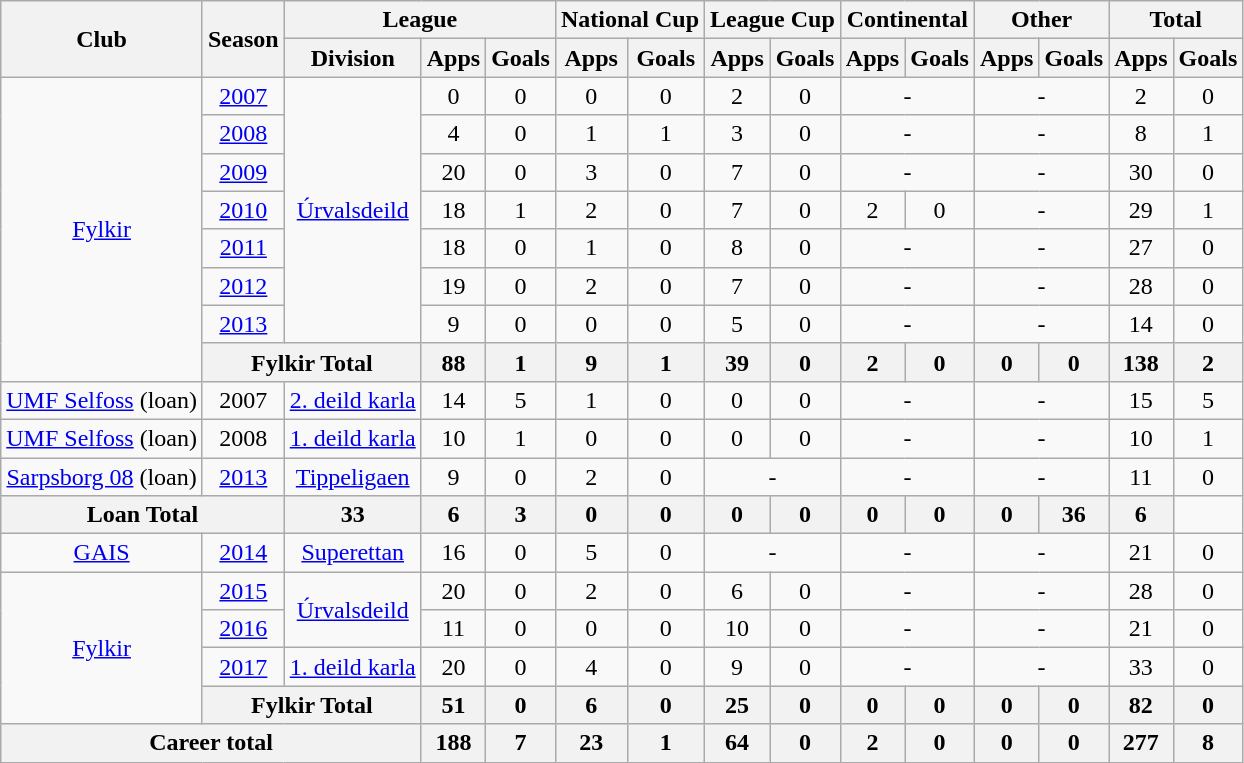<table class="wikitable" style="text-align: center;">
<tr>
<th rowspan="2">Club</th>
<th rowspan="2">Season</th>
<th colspan="3">League</th>
<th colspan="2">National Cup</th>
<th colspan="2">League Cup</th>
<th colspan="2">Continental</th>
<th colspan="2">Other</th>
<th colspan="2">Total</th>
</tr>
<tr>
<th>Division</th>
<th>Apps</th>
<th>Goals</th>
<th>Apps</th>
<th>Goals</th>
<th>Apps</th>
<th>Goals</th>
<th>Apps</th>
<th>Goals</th>
<th>Apps</th>
<th>Goals</th>
<th>Apps</th>
<th>Goals</th>
</tr>
<tr>
<td rowspan="8" valign="center"><a href='#'>Fylkir</a></td>
<td><a href='#'>2007</a></td>
<td rowspan="7" valign="center"><a href='#'>Úrvalsdeild</a></td>
<td>0</td>
<td>0</td>
<td>0</td>
<td>0</td>
<td>2</td>
<td>0</td>
<td colspan="2">-</td>
<td colspan="2">-</td>
<td>2</td>
<td>0</td>
</tr>
<tr>
<td><a href='#'>2008</a></td>
<td>4</td>
<td>0</td>
<td>1</td>
<td>1</td>
<td>3</td>
<td>0</td>
<td colspan="2">-</td>
<td colspan="2">-</td>
<td>8</td>
<td>1</td>
</tr>
<tr>
<td><a href='#'>2009</a></td>
<td>20</td>
<td>0</td>
<td>3</td>
<td>0</td>
<td>7</td>
<td>0</td>
<td colspan="2">-</td>
<td colspan="2">-</td>
<td>30</td>
<td>0</td>
</tr>
<tr>
<td><a href='#'>2010</a></td>
<td>18</td>
<td>1</td>
<td>2</td>
<td>0</td>
<td>7</td>
<td>0</td>
<td>2</td>
<td>0</td>
<td colspan="2">-</td>
<td>29</td>
<td>1</td>
</tr>
<tr>
<td><a href='#'>2011</a></td>
<td>18</td>
<td>0</td>
<td>1</td>
<td>0</td>
<td>8</td>
<td>0</td>
<td colspan="2">-</td>
<td colspan="2">-</td>
<td>27</td>
<td>0</td>
</tr>
<tr>
<td><a href='#'>2012</a></td>
<td>19</td>
<td>0</td>
<td>2</td>
<td>0</td>
<td>7</td>
<td>0</td>
<td colspan="2">-</td>
<td colspan="2">-</td>
<td>28</td>
<td>0</td>
</tr>
<tr>
<td><a href='#'>2013</a></td>
<td>9</td>
<td>0</td>
<td>0</td>
<td>0</td>
<td>5</td>
<td>0</td>
<td colspan="2">-</td>
<td colspan="2">-</td>
<td>14</td>
<td>0</td>
</tr>
<tr>
<th colspan="2">Fylkir Total</th>
<th>88</th>
<th>1</th>
<th>9</th>
<th>1</th>
<th>39</th>
<th>0</th>
<th>2</th>
<th>0</th>
<th>0</th>
<th>0</th>
<th>138</th>
<th>2</th>
</tr>
<tr>
<td valign="center"><a href='#'>UMF Selfoss</a> (loan)</td>
<td>2007</td>
<td><a href='#'>2. deild karla</a></td>
<td>14</td>
<td>5</td>
<td>1</td>
<td>0</td>
<td>0</td>
<td>0</td>
<td colspan="2">-</td>
<td colspan="2">-</td>
<td>15</td>
<td>5</td>
</tr>
<tr>
<td valign="center"><a href='#'>UMF Selfoss</a> (loan)</td>
<td>2008</td>
<td><a href='#'>1. deild karla</a></td>
<td>10</td>
<td>1</td>
<td>0</td>
<td>0</td>
<td>0</td>
<td>0</td>
<td colspan="2">-</td>
<td colspan="2">-</td>
<td>10</td>
<td>1</td>
</tr>
<tr>
<td valign="center"><a href='#'>Sarpsborg 08</a> (loan)</td>
<td><a href='#'>2013</a></td>
<td><a href='#'>Tippeligaen</a></td>
<td>9</td>
<td>0</td>
<td>2</td>
<td>0</td>
<td colspan="2">-</td>
<td colspan="2">-</td>
<td colspan="2">-</td>
<td>11</td>
<td>0</td>
</tr>
<tr>
<th colspan="2">Loan Total</th>
<th>33</th>
<th>6</th>
<th>3</th>
<th>0</th>
<th>0</th>
<th>0</th>
<th>0</th>
<th>0</th>
<th>0</th>
<th>0</th>
<th>36</th>
<th>6</th>
</tr>
<tr>
<td valign="center"><a href='#'>GAIS</a></td>
<td><a href='#'>2014</a></td>
<td><a href='#'>Superettan</a></td>
<td>16</td>
<td>0</td>
<td>5</td>
<td>0</td>
<td colspan="2">-</td>
<td colspan="2">-</td>
<td colspan="2">-</td>
<td>21</td>
<td>0</td>
</tr>
<tr>
<td rowspan="4" valign="center"><a href='#'>Fylkir</a></td>
<td><a href='#'>2015</a></td>
<td rowspan="2" valign="center"><a href='#'>Úrvalsdeild</a></td>
<td>20</td>
<td>0</td>
<td>2</td>
<td>0</td>
<td>6</td>
<td>0</td>
<td colspan="2">-</td>
<td colspan="2">-</td>
<td>28</td>
<td>0</td>
</tr>
<tr>
<td><a href='#'>2016</a></td>
<td>11</td>
<td>0</td>
<td>0</td>
<td>0</td>
<td>10</td>
<td>0</td>
<td colspan="2">-</td>
<td colspan="2">-</td>
<td>21</td>
<td>0</td>
</tr>
<tr>
<td><a href='#'>2017</a></td>
<td rowspan="1" valign="center"><a href='#'>1. deild karla</a></td>
<td>20</td>
<td>0</td>
<td>4</td>
<td>0</td>
<td>9</td>
<td>0</td>
<td colspan="2">-</td>
<td colspan="2">-</td>
<td>33</td>
<td>0</td>
</tr>
<tr>
<th colspan="2">Fylkir Total</th>
<th>51</th>
<th>0</th>
<th>6</th>
<th>0</th>
<th>25</th>
<th>0</th>
<th>0</th>
<th>0</th>
<th>0</th>
<th>0</th>
<th>82</th>
<th>0</th>
</tr>
<tr>
<th colspan="3">Career total</th>
<th>188</th>
<th>7</th>
<th>23</th>
<th>1</th>
<th>64</th>
<th>0</th>
<th>2</th>
<th>0</th>
<th>0</th>
<th>0</th>
<th>277</th>
<th>8</th>
</tr>
</table>
